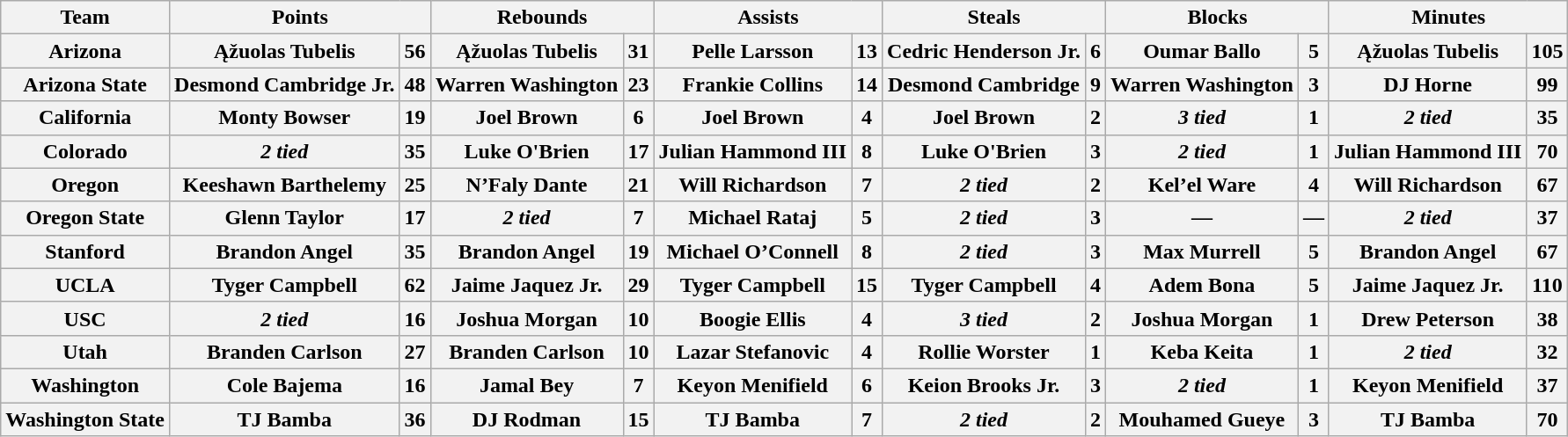<table class="wikitable" style="text-align:center">
<tr>
<th>Team</th>
<th colspan=2>Points</th>
<th colspan=2>Rebounds</th>
<th colspan=2>Assists</th>
<th colspan=2>Steals</th>
<th colspan=2>Blocks</th>
<th colspan=2>Minutes</th>
</tr>
<tr>
<th style=>Arizona</th>
<th>Ąžuolas Tubelis</th>
<th>56</th>
<th>Ąžuolas Tubelis</th>
<th>31</th>
<th>Pelle Larsson</th>
<th>13</th>
<th>Cedric Henderson Jr.</th>
<th>6</th>
<th>Oumar Ballo</th>
<th>5</th>
<th>Ąžuolas Tubelis</th>
<th>105</th>
</tr>
<tr>
<th style=>Arizona State</th>
<th>Desmond Cambridge Jr.</th>
<th>48</th>
<th>Warren Washington</th>
<th>23</th>
<th>Frankie Collins</th>
<th>14</th>
<th>Desmond Cambridge</th>
<th>9</th>
<th>Warren Washington</th>
<th>3</th>
<th>DJ Horne</th>
<th>99</th>
</tr>
<tr>
<th style=>California</th>
<th>Monty Bowser</th>
<th>19</th>
<th>Joel Brown</th>
<th>6</th>
<th>Joel Brown</th>
<th>4</th>
<th>Joel Brown</th>
<th>2</th>
<th><em>3 tied</em></th>
<th>1</th>
<th><em>2 tied</em></th>
<th>35</th>
</tr>
<tr>
<th style=>Colorado</th>
<th><em>2 tied</em></th>
<th>35</th>
<th>Luke O'Brien</th>
<th>17</th>
<th>Julian Hammond III</th>
<th>8</th>
<th>Luke O'Brien</th>
<th>3</th>
<th><em>2 tied</em></th>
<th>1</th>
<th>Julian Hammond III</th>
<th>70</th>
</tr>
<tr>
<th style=>Oregon</th>
<th>Keeshawn Barthelemy</th>
<th>25</th>
<th>N’Faly Dante</th>
<th>21</th>
<th>Will Richardson</th>
<th>7</th>
<th><em>2 tied</em></th>
<th>2</th>
<th>Kel’el Ware</th>
<th>4</th>
<th>Will Richardson</th>
<th>67</th>
</tr>
<tr>
<th style=>Oregon State</th>
<th>Glenn Taylor</th>
<th>17</th>
<th><em>2 tied</em></th>
<th>7</th>
<th>Michael Rataj</th>
<th>5</th>
<th><em>2 tied</em></th>
<th>3</th>
<th>—</th>
<th>―</th>
<th><em>2 tied</em></th>
<th>37</th>
</tr>
<tr>
<th style=>Stanford</th>
<th>Brandon Angel</th>
<th>35</th>
<th>Brandon Angel</th>
<th>19</th>
<th>Michael O’Connell</th>
<th>8</th>
<th><em>2 tied</em></th>
<th>3</th>
<th>Max Murrell</th>
<th>5</th>
<th>Brandon Angel</th>
<th>67</th>
</tr>
<tr>
<th style=>UCLA</th>
<th>Tyger Campbell</th>
<th>62</th>
<th>Jaime Jaquez Jr.</th>
<th>29</th>
<th>Tyger Campbell</th>
<th>15</th>
<th>Tyger Campbell</th>
<th>4</th>
<th>Adem Bona</th>
<th>5</th>
<th>Jaime Jaquez Jr.</th>
<th>110</th>
</tr>
<tr>
<th style=>USC</th>
<th><em>2 tied</em></th>
<th>16</th>
<th>Joshua Morgan</th>
<th>10</th>
<th>Boogie Ellis</th>
<th>4</th>
<th><em>3 tied</em></th>
<th>2</th>
<th>Joshua Morgan</th>
<th>1</th>
<th>Drew Peterson</th>
<th>38</th>
</tr>
<tr>
<th style=>Utah</th>
<th>Branden Carlson</th>
<th>27</th>
<th>Branden Carlson</th>
<th>10</th>
<th>Lazar Stefanovic</th>
<th>4</th>
<th>Rollie Worster</th>
<th>1</th>
<th>Keba Keita</th>
<th>1</th>
<th><em>2 tied</em></th>
<th>32</th>
</tr>
<tr>
<th style=>Washington</th>
<th>Cole Bajema</th>
<th>16</th>
<th>Jamal Bey</th>
<th>7</th>
<th>Keyon Menifield</th>
<th>6</th>
<th>Keion Brooks Jr.</th>
<th>3</th>
<th><em>2 tied</em></th>
<th>1</th>
<th>Keyon Menifield</th>
<th>37</th>
</tr>
<tr>
<th style=>Washington State</th>
<th>TJ Bamba</th>
<th>36</th>
<th>DJ Rodman</th>
<th>15</th>
<th>TJ Bamba</th>
<th>7</th>
<th><em>2 tied</em></th>
<th>2</th>
<th>Mouhamed Gueye</th>
<th>3</th>
<th>TJ Bamba</th>
<th>70</th>
</tr>
</table>
